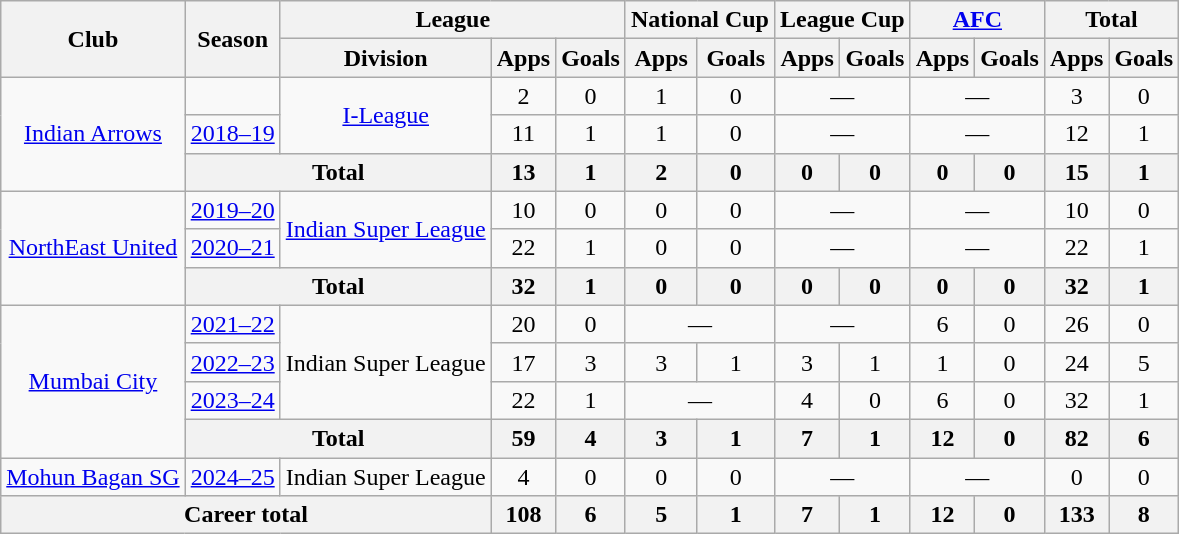<table class="wikitable" style="text-align: center">
<tr>
<th rowspan="2">Club</th>
<th rowspan="2">Season</th>
<th colspan="3">League</th>
<th colspan="2">National Cup</th>
<th colspan="2">League Cup</th>
<th colspan="2"><a href='#'>AFC</a></th>
<th colspan="2">Total</th>
</tr>
<tr>
<th>Division</th>
<th>Apps</th>
<th>Goals</th>
<th>Apps</th>
<th>Goals</th>
<th>Apps</th>
<th>Goals</th>
<th>Apps</th>
<th>Goals</th>
<th>Apps</th>
<th>Goals</th>
</tr>
<tr>
<td rowspan="3"><a href='#'>Indian Arrows</a></td>
<td></td>
<td rowspan="2"><a href='#'>I-League</a></td>
<td>2</td>
<td>0</td>
<td>1</td>
<td>0</td>
<td colspan="2">—</td>
<td colspan="2">—</td>
<td>3</td>
<td>0</td>
</tr>
<tr>
<td><a href='#'>2018–19</a></td>
<td>11</td>
<td>1</td>
<td>1</td>
<td>0</td>
<td colspan="2">—</td>
<td colspan="2">—</td>
<td>12</td>
<td>1</td>
</tr>
<tr>
<th colspan="2">Total</th>
<th>13</th>
<th>1</th>
<th>2</th>
<th>0</th>
<th>0</th>
<th>0</th>
<th>0</th>
<th>0</th>
<th>15</th>
<th>1</th>
</tr>
<tr>
<td rowspan="3"><a href='#'>NorthEast United</a></td>
<td><a href='#'>2019–20</a></td>
<td rowspan="2"><a href='#'>Indian Super League</a></td>
<td>10</td>
<td>0</td>
<td>0</td>
<td>0</td>
<td colspan="2">—</td>
<td colspan="2">—</td>
<td>10</td>
<td>0</td>
</tr>
<tr>
<td><a href='#'>2020–21</a></td>
<td>22</td>
<td>1</td>
<td>0</td>
<td>0</td>
<td colspan="2">—</td>
<td colspan="2">—</td>
<td>22</td>
<td>1</td>
</tr>
<tr>
<th colspan="2">Total</th>
<th>32</th>
<th>1</th>
<th>0</th>
<th>0</th>
<th>0</th>
<th>0</th>
<th>0</th>
<th>0</th>
<th>32</th>
<th>1</th>
</tr>
<tr>
<td rowspan="4"><a href='#'>Mumbai City</a></td>
<td><a href='#'>2021–22</a></td>
<td rowspan="3">Indian Super League</td>
<td>20</td>
<td>0</td>
<td colspan="2">—</td>
<td colspan="2">—</td>
<td>6</td>
<td>0</td>
<td>26</td>
<td>0</td>
</tr>
<tr>
<td><a href='#'>2022–23</a></td>
<td>17</td>
<td>3</td>
<td>3</td>
<td>1</td>
<td>3</td>
<td>1</td>
<td>1</td>
<td>0</td>
<td>24</td>
<td>5</td>
</tr>
<tr>
<td><a href='#'>2023–24</a></td>
<td>22</td>
<td>1</td>
<td colspan="2">—</td>
<td>4</td>
<td>0</td>
<td>6</td>
<td>0</td>
<td>32</td>
<td>1</td>
</tr>
<tr>
<th colspan="2">Total</th>
<th>59</th>
<th>4</th>
<th>3</th>
<th>1</th>
<th>7</th>
<th>1</th>
<th>12</th>
<th>0</th>
<th>82</th>
<th>6</th>
</tr>
<tr>
<td rowspan="1"><a href='#'>Mohun Bagan SG</a></td>
<td><a href='#'>2024–25</a></td>
<td>Indian Super League</td>
<td>4</td>
<td>0</td>
<td>0</td>
<td>0</td>
<td colspan="2">—</td>
<td colspan="2">—</td>
<td>0</td>
<td>0</td>
</tr>
<tr>
<th colspan="3">Career total</th>
<th>108</th>
<th>6</th>
<th>5</th>
<th>1</th>
<th>7</th>
<th>1</th>
<th>12</th>
<th>0</th>
<th>133</th>
<th>8</th>
</tr>
</table>
